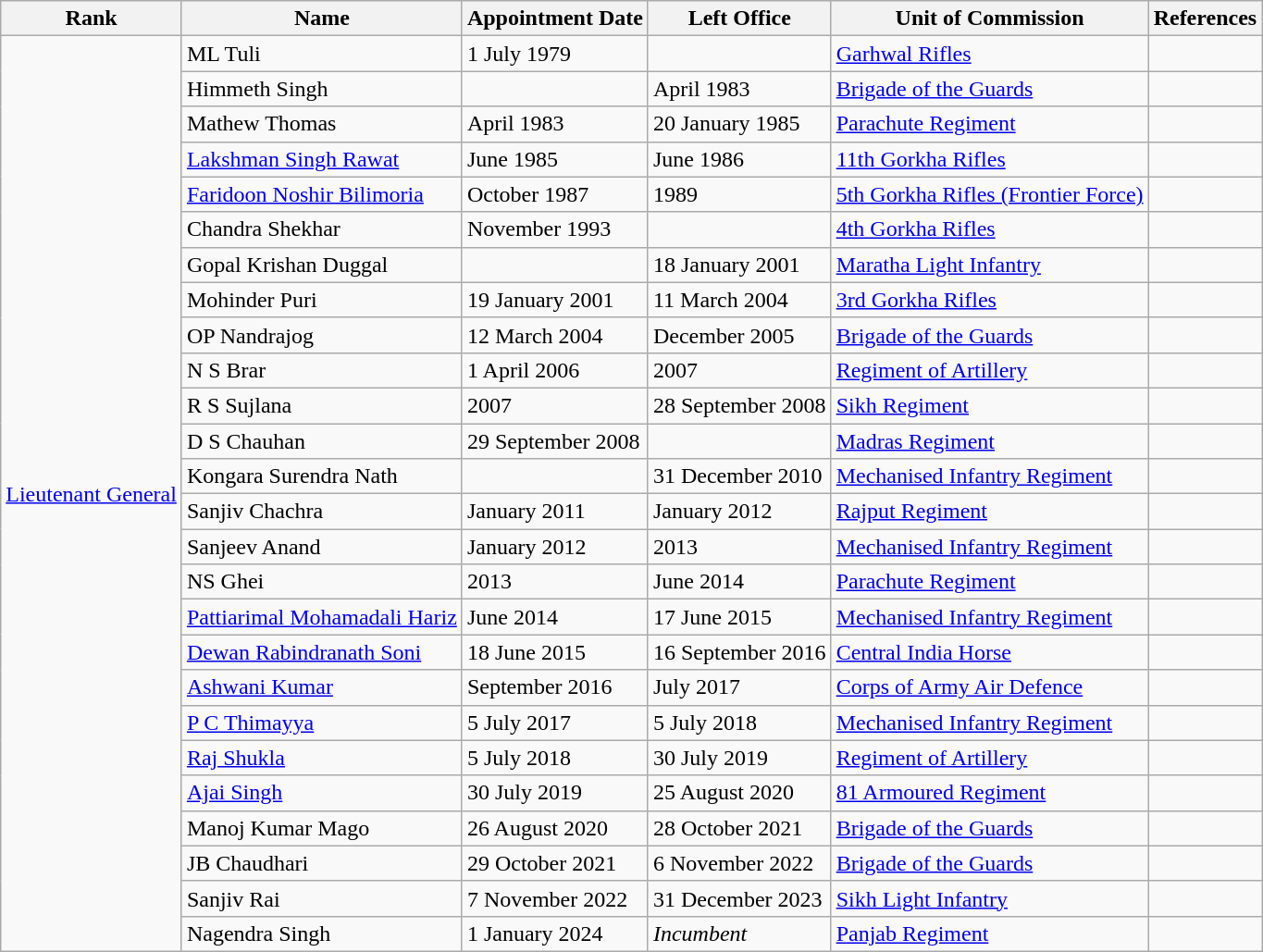<table class="wikitable">
<tr>
<th>Rank</th>
<th>Name</th>
<th>Appointment Date</th>
<th>Left Office</th>
<th>Unit of Commission</th>
<th>References</th>
</tr>
<tr>
<td rowspan="26"><a href='#'>Lieutenant General</a></td>
<td>ML Tuli</td>
<td>1 July 1979</td>
<td></td>
<td><a href='#'>Garhwal Rifles</a></td>
<td></td>
</tr>
<tr>
<td>Himmeth Singh</td>
<td></td>
<td>April 1983</td>
<td><a href='#'>Brigade of the Guards</a></td>
<td></td>
</tr>
<tr>
<td>Mathew Thomas</td>
<td>April 1983</td>
<td>20 January 1985</td>
<td><a href='#'>Parachute Regiment</a></td>
<td></td>
</tr>
<tr>
<td><a href='#'>Lakshman Singh Rawat</a></td>
<td>June 1985</td>
<td>June 1986</td>
<td><a href='#'>11th Gorkha Rifles</a></td>
<td></td>
</tr>
<tr>
<td><a href='#'>Faridoon Noshir Bilimoria</a></td>
<td>October 1987</td>
<td>1989</td>
<td><a href='#'>5th Gorkha Rifles (Frontier Force)</a></td>
<td></td>
</tr>
<tr>
<td>Chandra Shekhar</td>
<td>November 1993</td>
<td></td>
<td><a href='#'>4th Gorkha Rifles</a></td>
<td></td>
</tr>
<tr>
<td>Gopal Krishan Duggal</td>
<td></td>
<td>18 January 2001</td>
<td><a href='#'>Maratha Light Infantry</a></td>
<td></td>
</tr>
<tr>
<td>Mohinder Puri</td>
<td>19 January 2001</td>
<td>11 March 2004</td>
<td><a href='#'>3rd Gorkha Rifles</a></td>
<td></td>
</tr>
<tr>
<td>OP Nandrajog</td>
<td>12 March 2004</td>
<td>December 2005</td>
<td><a href='#'>Brigade of the Guards</a></td>
<td></td>
</tr>
<tr>
<td>N S Brar</td>
<td>1 April 2006</td>
<td>2007</td>
<td><a href='#'>Regiment of Artillery</a></td>
<td></td>
</tr>
<tr>
<td>R S Sujlana</td>
<td>2007</td>
<td>28 September 2008</td>
<td><a href='#'>Sikh Regiment</a></td>
<td></td>
</tr>
<tr>
<td>D S Chauhan</td>
<td>29 September 2008</td>
<td></td>
<td><a href='#'>Madras Regiment</a></td>
<td></td>
</tr>
<tr>
<td>Kongara Surendra Nath</td>
<td></td>
<td>31 December 2010</td>
<td><a href='#'>Mechanised Infantry Regiment</a></td>
<td></td>
</tr>
<tr>
<td>Sanjiv Chachra</td>
<td>January 2011</td>
<td>January 2012</td>
<td><a href='#'>Rajput Regiment</a></td>
<td></td>
</tr>
<tr>
<td>Sanjeev Anand</td>
<td>January 2012</td>
<td>2013</td>
<td><a href='#'>Mechanised Infantry Regiment</a></td>
<td></td>
</tr>
<tr>
<td>NS Ghei</td>
<td>2013</td>
<td>June 2014</td>
<td><a href='#'>Parachute Regiment</a></td>
<td></td>
</tr>
<tr>
<td><a href='#'>Pattiarimal Mohamadali Hariz</a></td>
<td>June 2014</td>
<td>17 June 2015</td>
<td><a href='#'>Mechanised Infantry Regiment</a></td>
<td></td>
</tr>
<tr>
<td><a href='#'>Dewan Rabindranath Soni</a></td>
<td>18 June 2015</td>
<td>16 September 2016</td>
<td><a href='#'>Central India Horse</a></td>
<td></td>
</tr>
<tr>
<td><a href='#'>Ashwani Kumar</a></td>
<td>September 2016</td>
<td>July 2017</td>
<td><a href='#'>Corps of Army Air Defence</a></td>
<td></td>
</tr>
<tr>
<td><a href='#'>P C Thimayya</a></td>
<td>5 July 2017</td>
<td>5 July 2018</td>
<td><a href='#'>Mechanised Infantry Regiment</a></td>
<td></td>
</tr>
<tr>
<td><a href='#'>Raj Shukla</a></td>
<td>5 July 2018</td>
<td>30 July 2019</td>
<td><a href='#'>Regiment of Artillery</a></td>
<td></td>
</tr>
<tr>
<td><a href='#'>Ajai Singh</a></td>
<td>30 July 2019</td>
<td>25 August 2020</td>
<td><a href='#'>81 Armoured Regiment</a></td>
<td></td>
</tr>
<tr>
<td>Manoj Kumar Mago</td>
<td>26 August 2020</td>
<td>28  October 2021</td>
<td><a href='#'>Brigade of the Guards</a></td>
<td></td>
</tr>
<tr>
<td>JB Chaudhari</td>
<td>29 October 2021</td>
<td>6 November 2022</td>
<td><a href='#'>Brigade of the Guards</a></td>
<td></td>
</tr>
<tr>
<td>Sanjiv Rai</td>
<td>7 November 2022</td>
<td>31 December 2023</td>
<td><a href='#'>Sikh Light Infantry</a></td>
<td></td>
</tr>
<tr>
<td>Nagendra Singh</td>
<td>1 January 2024</td>
<td><em>Incumbent</em></td>
<td><a href='#'>Panjab Regiment</a></td>
<td></td>
</tr>
</table>
